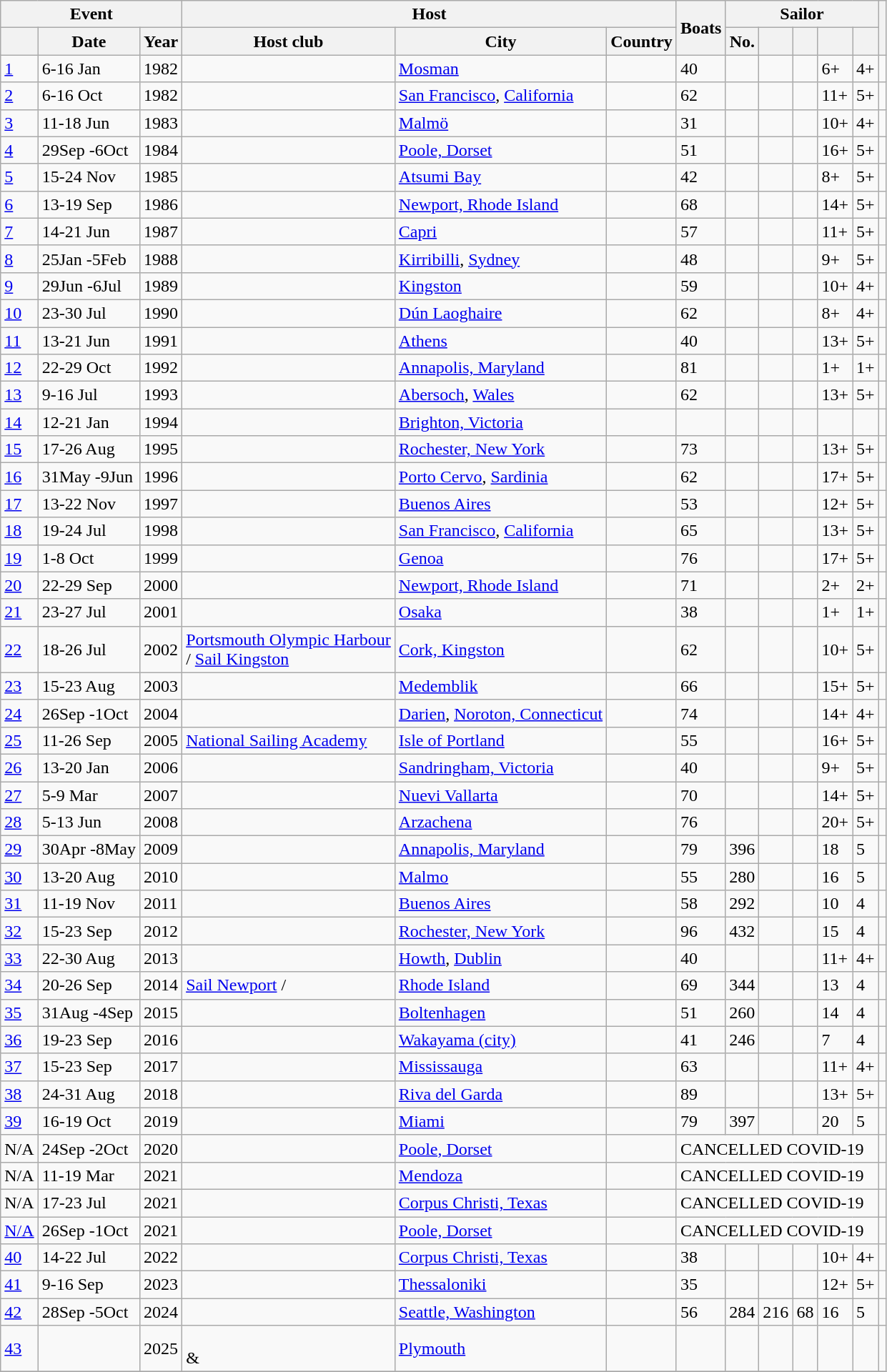<table class="wikitable sortable">
<tr>
<th colspan=3>Event</th>
<th colspan=3>Host</th>
<th rowspan=2>Boats</th>
<th colspan=5>Sailor</th>
<th rowspan=2></th>
</tr>
<tr>
<th></th>
<th>Date</th>
<th>Year</th>
<th>Host club</th>
<th>City</th>
<th>Country</th>
<th>No.</th>
<th></th>
<th></th>
<th></th>
<th></th>
</tr>
<tr>
<td><a href='#'>1</a></td>
<td>6-16 Jan</td>
<td>1982</td>
<td></td>
<td><a href='#'>Mosman</a></td>
<td></td>
<td>40</td>
<td></td>
<td></td>
<td></td>
<td>6+</td>
<td>4+</td>
<td></td>
</tr>
<tr>
<td><a href='#'>2</a></td>
<td>6-16 Oct</td>
<td>1982</td>
<td></td>
<td><a href='#'>San Francisco</a>, <a href='#'>California</a></td>
<td></td>
<td>62</td>
<td></td>
<td></td>
<td></td>
<td>11+</td>
<td>5+</td>
<td></td>
</tr>
<tr>
<td><a href='#'>3</a></td>
<td>11-18 Jun</td>
<td>1983</td>
<td></td>
<td><a href='#'>Malmö</a></td>
<td></td>
<td>31</td>
<td></td>
<td></td>
<td></td>
<td>10+</td>
<td>4+</td>
<td></td>
</tr>
<tr>
<td><a href='#'>4</a></td>
<td>29Sep -6Oct</td>
<td>1984</td>
<td></td>
<td><a href='#'>Poole, Dorset</a></td>
<td></td>
<td>51</td>
<td></td>
<td></td>
<td></td>
<td>16+</td>
<td>5+</td>
<td></td>
</tr>
<tr>
<td><a href='#'>5</a></td>
<td>15-24 Nov</td>
<td>1985</td>
<td></td>
<td><a href='#'>Atsumi Bay</a></td>
<td></td>
<td>42</td>
<td></td>
<td></td>
<td></td>
<td>8+</td>
<td>5+</td>
<td></td>
</tr>
<tr>
<td><a href='#'>6</a></td>
<td>13-19 Sep</td>
<td>1986</td>
<td></td>
<td><a href='#'>Newport, Rhode Island</a></td>
<td></td>
<td>68</td>
<td></td>
<td></td>
<td></td>
<td>14+</td>
<td>5+</td>
<td></td>
</tr>
<tr>
<td><a href='#'>7</a></td>
<td>14-21 Jun</td>
<td>1987</td>
<td></td>
<td><a href='#'>Capri</a></td>
<td></td>
<td>57</td>
<td></td>
<td></td>
<td></td>
<td>11+</td>
<td>5+</td>
<td></td>
</tr>
<tr>
<td><a href='#'>8</a></td>
<td>25Jan -5Feb</td>
<td>1988</td>
<td></td>
<td><a href='#'>Kirribilli</a>, <a href='#'>Sydney</a></td>
<td></td>
<td>48</td>
<td></td>
<td></td>
<td></td>
<td>9+</td>
<td>5+</td>
<td></td>
</tr>
<tr>
<td><a href='#'>9</a></td>
<td>29Jun -6Jul</td>
<td>1989</td>
<td></td>
<td><a href='#'>Kingston</a></td>
<td></td>
<td>59</td>
<td></td>
<td></td>
<td></td>
<td>10+</td>
<td>4+</td>
<td></td>
</tr>
<tr>
<td><a href='#'>10</a></td>
<td>23-30 Jul</td>
<td>1990</td>
<td></td>
<td><a href='#'>Dún Laoghaire</a></td>
<td></td>
<td>62</td>
<td></td>
<td></td>
<td></td>
<td>8+</td>
<td>4+</td>
<td></td>
</tr>
<tr>
<td><a href='#'>11</a></td>
<td>13-21 Jun</td>
<td>1991</td>
<td></td>
<td><a href='#'>Athens</a></td>
<td></td>
<td>40</td>
<td></td>
<td></td>
<td></td>
<td>13+</td>
<td>5+</td>
<td></td>
</tr>
<tr>
<td><a href='#'>12</a></td>
<td>22-29 Oct</td>
<td>1992</td>
<td></td>
<td><a href='#'>Annapolis, Maryland</a></td>
<td></td>
<td>81</td>
<td></td>
<td></td>
<td></td>
<td>1+</td>
<td>1+</td>
<td></td>
</tr>
<tr>
<td><a href='#'>13</a></td>
<td>9-16 Jul</td>
<td>1993</td>
<td></td>
<td><a href='#'>Abersoch</a>, <a href='#'>Wales</a></td>
<td></td>
<td>62</td>
<td></td>
<td></td>
<td></td>
<td>13+</td>
<td>5+</td>
<td></td>
</tr>
<tr>
<td><a href='#'>14</a></td>
<td>12-21 Jan</td>
<td>1994</td>
<td></td>
<td><a href='#'>Brighton, Victoria</a></td>
<td></td>
<td></td>
<td></td>
<td></td>
<td></td>
<td></td>
<td></td>
<td></td>
</tr>
<tr>
<td><a href='#'>15</a></td>
<td>17-26 Aug</td>
<td>1995</td>
<td></td>
<td><a href='#'>Rochester, New York</a></td>
<td></td>
<td>73</td>
<td></td>
<td></td>
<td></td>
<td>13+</td>
<td>5+</td>
<td></td>
</tr>
<tr>
<td><a href='#'>16</a></td>
<td>31May -9Jun</td>
<td>1996</td>
<td></td>
<td><a href='#'>Porto Cervo</a>, <a href='#'>Sardinia</a></td>
<td></td>
<td>62</td>
<td></td>
<td></td>
<td></td>
<td>17+</td>
<td>5+</td>
<td></td>
</tr>
<tr>
<td><a href='#'>17</a></td>
<td>13-22 Nov</td>
<td>1997</td>
<td></td>
<td><a href='#'>Buenos Aires</a></td>
<td></td>
<td>53</td>
<td></td>
<td></td>
<td></td>
<td>12+</td>
<td>5+</td>
<td></td>
</tr>
<tr>
<td><a href='#'>18</a></td>
<td>19-24 Jul</td>
<td>1998</td>
<td></td>
<td><a href='#'>San Francisco</a>, <a href='#'>California</a></td>
<td></td>
<td>65</td>
<td></td>
<td></td>
<td></td>
<td>13+</td>
<td>5+</td>
<td></td>
</tr>
<tr>
<td><a href='#'>19</a></td>
<td>1-8 Oct</td>
<td>1999</td>
<td></td>
<td><a href='#'>Genoa</a></td>
<td></td>
<td>76</td>
<td></td>
<td></td>
<td></td>
<td>17+</td>
<td>5+</td>
<td></td>
</tr>
<tr>
<td><a href='#'>20</a></td>
<td>22-29 Sep</td>
<td>2000</td>
<td></td>
<td><a href='#'>Newport, Rhode Island</a></td>
<td></td>
<td>71</td>
<td></td>
<td></td>
<td></td>
<td>2+</td>
<td>2+</td>
<td></td>
</tr>
<tr>
<td><a href='#'>21</a></td>
<td>23-27 Jul</td>
<td>2001</td>
<td></td>
<td><a href='#'>Osaka</a></td>
<td></td>
<td>38</td>
<td></td>
<td></td>
<td></td>
<td>1+</td>
<td>1+</td>
<td></td>
</tr>
<tr>
<td><a href='#'>22</a></td>
<td>18-26 Jul</td>
<td>2002</td>
<td><a href='#'>Portsmouth Olympic Harbour</a><br>/ <a href='#'>Sail Kingston</a></td>
<td><a href='#'>Cork, Kingston</a></td>
<td></td>
<td>62</td>
<td></td>
<td></td>
<td></td>
<td>10+</td>
<td>5+</td>
<td></td>
</tr>
<tr>
<td><a href='#'>23</a></td>
<td>15-23 Aug</td>
<td>2003</td>
<td></td>
<td><a href='#'>Medemblik</a></td>
<td></td>
<td>66</td>
<td></td>
<td></td>
<td></td>
<td>15+</td>
<td>5+</td>
<td></td>
</tr>
<tr>
<td><a href='#'>24</a></td>
<td>26Sep -1Oct</td>
<td>2004</td>
<td></td>
<td><a href='#'>Darien</a>, <a href='#'>Noroton, Connecticut</a></td>
<td></td>
<td>74</td>
<td></td>
<td></td>
<td></td>
<td>14+</td>
<td>4+</td>
<td></td>
</tr>
<tr>
<td><a href='#'>25</a></td>
<td>11-26 Sep</td>
<td>2005</td>
<td><a href='#'>National Sailing Academy</a></td>
<td><a href='#'>Isle of Portland</a></td>
<td></td>
<td>55</td>
<td></td>
<td></td>
<td></td>
<td>16+</td>
<td>5+</td>
<td></td>
</tr>
<tr>
<td><a href='#'>26</a></td>
<td>13-20 Jan</td>
<td>2006</td>
<td></td>
<td><a href='#'>Sandringham, Victoria</a></td>
<td></td>
<td>40</td>
<td></td>
<td></td>
<td></td>
<td>9+</td>
<td>5+</td>
<td></td>
</tr>
<tr>
<td><a href='#'>27</a></td>
<td>5-9 Mar</td>
<td>2007</td>
<td></td>
<td><a href='#'>Nuevi Vallarta</a></td>
<td></td>
<td>70</td>
<td></td>
<td></td>
<td></td>
<td>14+</td>
<td>5+</td>
<td></td>
</tr>
<tr>
<td><a href='#'>28</a></td>
<td>5-13 Jun</td>
<td>2008</td>
<td></td>
<td><a href='#'>Arzachena</a></td>
<td></td>
<td>76</td>
<td></td>
<td></td>
<td></td>
<td>20+</td>
<td>5+</td>
<td></td>
</tr>
<tr>
<td><a href='#'>29</a></td>
<td>30Apr -8May</td>
<td>2009</td>
<td></td>
<td><a href='#'>Annapolis, Maryland</a></td>
<td></td>
<td>79</td>
<td>396</td>
<td></td>
<td></td>
<td>18</td>
<td>5</td>
<td></td>
</tr>
<tr>
<td><a href='#'>30</a></td>
<td>13-20 Aug</td>
<td>2010</td>
<td></td>
<td><a href='#'>Malmo</a></td>
<td></td>
<td>55</td>
<td>280</td>
<td></td>
<td></td>
<td>16</td>
<td>5</td>
<td></td>
</tr>
<tr>
<td><a href='#'>31</a></td>
<td>11-19 Nov</td>
<td>2011</td>
<td></td>
<td><a href='#'>Buenos Aires</a></td>
<td></td>
<td>58</td>
<td>292</td>
<td></td>
<td></td>
<td>10</td>
<td>4</td>
<td></td>
</tr>
<tr>
<td><a href='#'>32</a></td>
<td>15-23 Sep</td>
<td>2012</td>
<td></td>
<td><a href='#'>Rochester, New York</a></td>
<td></td>
<td>96</td>
<td>432</td>
<td></td>
<td></td>
<td>15</td>
<td>4</td>
<td></td>
</tr>
<tr>
<td><a href='#'>33</a></td>
<td>22-30 Aug</td>
<td>2013</td>
<td></td>
<td><a href='#'>Howth</a>, <a href='#'>Dublin</a></td>
<td></td>
<td>40</td>
<td></td>
<td></td>
<td></td>
<td>11+</td>
<td>4+</td>
<td></td>
</tr>
<tr>
<td><a href='#'>34</a></td>
<td>20-26 Sep</td>
<td>2014</td>
<td><a href='#'>Sail Newport</a> / </td>
<td><a href='#'>Rhode Island</a></td>
<td></td>
<td>69</td>
<td>344</td>
<td></td>
<td></td>
<td>13</td>
<td>4</td>
<td></td>
</tr>
<tr>
<td><a href='#'>35</a></td>
<td>31Aug -4Sep</td>
<td>2015</td>
<td></td>
<td><a href='#'>Boltenhagen</a></td>
<td></td>
<td>51</td>
<td>260</td>
<td></td>
<td></td>
<td>14</td>
<td>4</td>
<td></td>
</tr>
<tr>
<td><a href='#'>36</a></td>
<td>19-23 Sep</td>
<td>2016</td>
<td></td>
<td><a href='#'>Wakayama (city)</a></td>
<td></td>
<td>41</td>
<td>246</td>
<td></td>
<td></td>
<td>7</td>
<td>4</td>
<td></td>
</tr>
<tr>
<td><a href='#'>37</a></td>
<td>15-23 Sep</td>
<td>2017</td>
<td></td>
<td><a href='#'>Mississauga</a></td>
<td></td>
<td>63</td>
<td></td>
<td></td>
<td></td>
<td>11+</td>
<td>4+</td>
<td></td>
</tr>
<tr>
<td><a href='#'>38</a></td>
<td>24-31 Aug</td>
<td>2018</td>
<td></td>
<td><a href='#'>Riva del Garda</a></td>
<td></td>
<td>89</td>
<td></td>
<td></td>
<td></td>
<td>13+</td>
<td>5+</td>
<td></td>
</tr>
<tr>
<td><a href='#'>39</a></td>
<td>16-19 Oct</td>
<td>2019</td>
<td></td>
<td><a href='#'>Miami</a></td>
<td></td>
<td>79</td>
<td>397</td>
<td></td>
<td></td>
<td>20</td>
<td>5</td>
<td></td>
</tr>
<tr>
<td>N/A</td>
<td>24Sep -2Oct</td>
<td>2020</td>
<td></td>
<td><a href='#'>Poole, Dorset</a></td>
<td></td>
<td Colspan=6>CANCELLED COVID-19</td>
<td></td>
</tr>
<tr>
<td>N/A</td>
<td>11-19 Mar</td>
<td>2021</td>
<td></td>
<td><a href='#'>Mendoza</a></td>
<td></td>
<td Colspan=6>CANCELLED COVID-19</td>
<td></td>
</tr>
<tr>
<td>N/A</td>
<td>17-23 Jul</td>
<td>2021</td>
<td></td>
<td><a href='#'>Corpus Christi, Texas</a></td>
<td></td>
<td Colspan=6>CANCELLED COVID-19</td>
<td></td>
</tr>
<tr>
<td><a href='#'>N/A</a></td>
<td>26Sep -1Oct</td>
<td>2021</td>
<td></td>
<td><a href='#'>Poole, Dorset</a></td>
<td></td>
<td Colspan=6>CANCELLED COVID-19</td>
<td></td>
</tr>
<tr>
<td><a href='#'>40</a></td>
<td>14-22 Jul</td>
<td>2022</td>
<td></td>
<td><a href='#'>Corpus Christi, Texas</a></td>
<td></td>
<td>38</td>
<td></td>
<td></td>
<td></td>
<td>10+</td>
<td>4+</td>
<td></td>
</tr>
<tr>
<td><a href='#'>41</a></td>
<td>9-16 Sep</td>
<td>2023</td>
<td></td>
<td><a href='#'>Thessaloniki</a></td>
<td></td>
<td>35</td>
<td></td>
<td></td>
<td></td>
<td>12+</td>
<td>5+</td>
<td></td>
</tr>
<tr>
<td><a href='#'>42</a></td>
<td>28Sep -5Oct</td>
<td>2024</td>
<td></td>
<td><a href='#'>Seattle, Washington</a></td>
<td></td>
<td>56</td>
<td>284</td>
<td>216</td>
<td>68</td>
<td>16</td>
<td>5</td>
<td></td>
</tr>
<tr>
<td><a href='#'>43</a></td>
<td></td>
<td>2025</td>
<td><br>& </td>
<td><a href='#'>Plymouth</a></td>
<td></td>
<td></td>
<td></td>
<td></td>
<td></td>
<td></td>
<td></td>
<td></td>
</tr>
<tr>
</tr>
</table>
